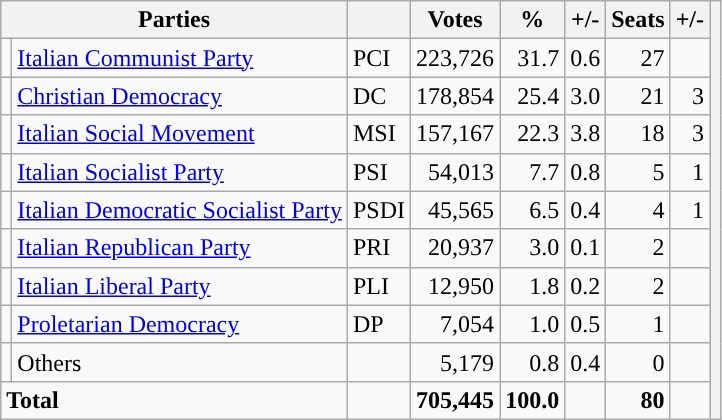<table class="wikitable">
<tr>
<th colspan="2">Parties</th>
<th></th>
<th>Votes</th>
<th>%</th>
<th>+/-</th>
<th>Seats</th>
<th>+/-</th>
<th rowspan="12"></th>
</tr>
<tr>
<td style="background-color:"></td>
<td><a href='#'>Italian Communist Party</a></td>
<td>PCI</td>
<td align=right>223,726</td>
<td align=right>31.7</td>
<td align=right> 0.6</td>
<td align=right>27</td>
<td align=right></td>
</tr>
<tr>
<td style="background-color:"></td>
<td><a href='#'>Christian Democracy</a></td>
<td>DC</td>
<td align=right>178,854</td>
<td align=right>25.4</td>
<td align=right> 3.0</td>
<td align=right>21</td>
<td align=right> 3</td>
</tr>
<tr>
<td style="background-color:"></td>
<td><a href='#'>Italian Social Movement</a></td>
<td>MSI</td>
<td align=right>157,167</td>
<td align=right>22.3</td>
<td align=right> 3.8</td>
<td align=right>18</td>
<td align=right> 3</td>
</tr>
<tr>
<td style="background-color:"></td>
<td><a href='#'>Italian Socialist Party</a></td>
<td>PSI</td>
<td align=right>54,013</td>
<td align=right>7.7</td>
<td align=right> 0.8</td>
<td align=right>5</td>
<td align=right> 1</td>
</tr>
<tr>
<td style="background-color:"></td>
<td><a href='#'>Italian Democratic Socialist Party</a></td>
<td>PSDI</td>
<td align=right>45,565</td>
<td align=right>6.5</td>
<td align=right> 0.4</td>
<td align=right>4</td>
<td align=right> 1</td>
</tr>
<tr>
<td style="background-color:"></td>
<td><a href='#'>Italian Republican Party</a></td>
<td>PRI</td>
<td align=right>20,937</td>
<td align=right>3.0</td>
<td align=right> 0.1</td>
<td align=right>2</td>
<td align=right></td>
</tr>
<tr>
<td style="background-color:"></td>
<td><a href='#'>Italian Liberal Party</a></td>
<td>PLI</td>
<td align=right>12,950</td>
<td align=right>1.8</td>
<td align=right> 0.2</td>
<td align=right>2</td>
<td align=right></td>
</tr>
<tr>
<td style="background-color:"></td>
<td><a href='#'>Proletarian Democracy</a></td>
<td>DP</td>
<td align=right>7,054</td>
<td align=right>1.0</td>
<td align=right> 0.5</td>
<td align=right>1</td>
<td align=right></td>
</tr>
<tr>
<td style="background-color:"></td>
<td>Others</td>
<td></td>
<td align=right>5,179</td>
<td align=right>0.8</td>
<td align=right> 0.4</td>
<td align=right>0</td>
<td align=right></td>
</tr>
<tr>
<td colspan="2"><strong>Total</strong></td>
<td></td>
<td align=right><strong>705,445</strong></td>
<td align=right><strong>100.0</strong></td>
<td align=right></td>
<td align=right><strong>80</strong></td>
<td align=right></td>
</tr>
</table>
